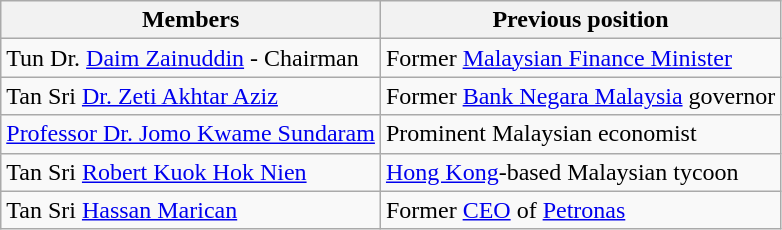<table class="sortable wikitable">
<tr>
<th>Members</th>
<th>Previous position</th>
</tr>
<tr>
<td>Tun Dr. <a href='#'>Daim Zainuddin</a> - Chairman</td>
<td>Former <a href='#'>Malaysian Finance Minister</a></td>
</tr>
<tr>
<td>Tan Sri <a href='#'>Dr. Zeti Akhtar Aziz</a></td>
<td>Former <a href='#'>Bank Negara Malaysia</a> governor</td>
</tr>
<tr>
<td><a href='#'>Professor Dr. Jomo Kwame Sundaram</a></td>
<td>Prominent Malaysian economist</td>
</tr>
<tr>
<td>Tan Sri <a href='#'>Robert Kuok Hok Nien</a></td>
<td><a href='#'>Hong Kong</a>-based Malaysian tycoon</td>
</tr>
<tr>
<td>Tan Sri <a href='#'>Hassan Marican</a></td>
<td>Former <a href='#'>CEO</a> of <a href='#'>Petronas</a></td>
</tr>
</table>
